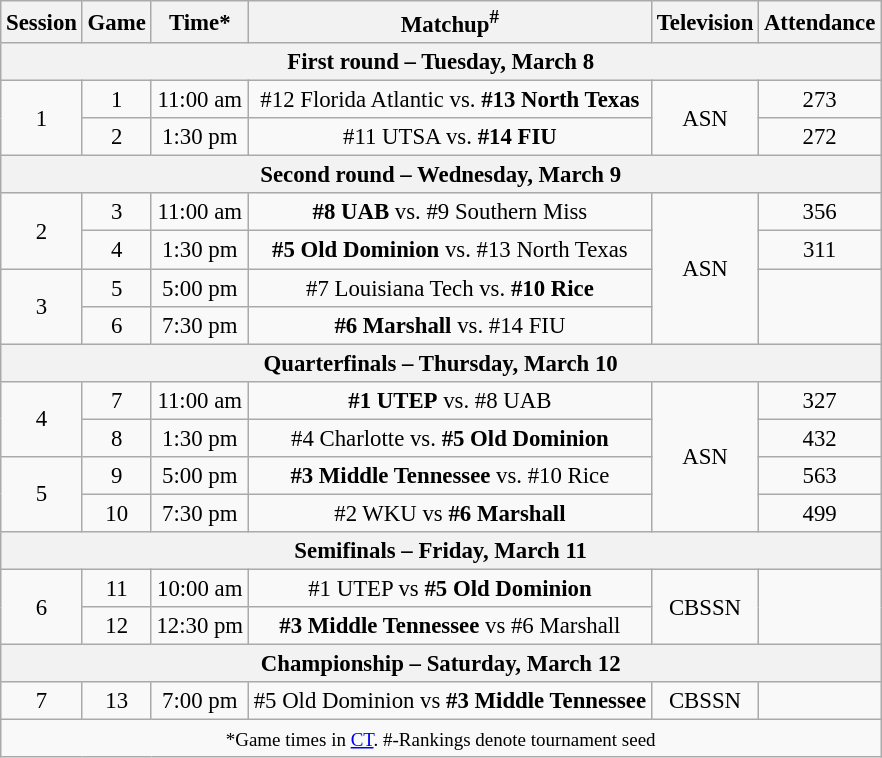<table class="wikitable" style="font-size: 95%;text-align:center">
<tr>
<th>Session</th>
<th>Game</th>
<th>Time*</th>
<th>Matchup<sup>#</sup></th>
<th>Television</th>
<th>Attendance</th>
</tr>
<tr>
<th colspan="6">First round – Tuesday, March 8</th>
</tr>
<tr>
<td rowspan=2 align=center>1</td>
<td>1</td>
<td>11:00 am</td>
<td>#12 Florida Atlantic vs. <strong>#13 North Texas</strong></td>
<td rowspan=2>ASN</td>
<td>273</td>
</tr>
<tr>
<td>2</td>
<td>1:30 pm</td>
<td>#11 UTSA vs. <strong>#14 FIU</strong></td>
<td>272</td>
</tr>
<tr>
<th colspan="6">Second round – Wednesday, March 9</th>
</tr>
<tr>
<td rowspan=2 align=center>2</td>
<td>3</td>
<td>11:00 am</td>
<td><strong>#8 UAB</strong> vs. #9 Southern Miss</td>
<td rowspan=4>ASN</td>
<td>356</td>
</tr>
<tr>
<td>4</td>
<td>1:30 pm</td>
<td><strong>#5 Old Dominion</strong> vs. #13 North Texas</td>
<td>311</td>
</tr>
<tr>
<td rowspan=2 align=center>3</td>
<td>5</td>
<td>5:00 pm</td>
<td>#7 Louisiana Tech vs. <strong>#10 Rice</strong></td>
<td rowspan=2></td>
</tr>
<tr>
<td>6</td>
<td>7:30 pm</td>
<td><strong>#6 Marshall</strong> vs. #14 FIU</td>
</tr>
<tr>
<th colspan="6">Quarterfinals – Thursday, March 10</th>
</tr>
<tr>
<td rowspan=2 align=center>4</td>
<td>7</td>
<td>11:00 am</td>
<td><strong>#1 UTEP</strong> vs. #8 UAB</td>
<td rowspan=4>ASN</td>
<td>327</td>
</tr>
<tr>
<td>8</td>
<td>1:30 pm</td>
<td>#4 Charlotte vs. <strong>#5 Old Dominion</strong></td>
<td>432</td>
</tr>
<tr>
<td rowspan=2 align=center>5</td>
<td>9</td>
<td>5:00 pm</td>
<td><strong>#3 Middle Tennessee</strong> vs. #10 Rice</td>
<td>563</td>
</tr>
<tr>
<td>10</td>
<td>7:30 pm</td>
<td>#2 WKU vs <strong>#6 Marshall</strong></td>
<td>499</td>
</tr>
<tr>
<th colspan="6">Semifinals – Friday, March 11</th>
</tr>
<tr>
<td rowspan=2 align=center>6</td>
<td>11</td>
<td>10:00 am</td>
<td>#1 UTEP vs <strong>#5 Old Dominion</strong></td>
<td rowspan=2>CBSSN</td>
<td rowspan=2></td>
</tr>
<tr>
<td>12</td>
<td>12:30 pm</td>
<td><strong>#3 Middle Tennessee</strong> vs #6 Marshall</td>
</tr>
<tr>
<th colspan="6">Championship – Saturday, March 12</th>
</tr>
<tr>
<td rowspan=1 align=center>7</td>
<td>13</td>
<td>7:00 pm</td>
<td>#5 Old Dominion vs <strong>#3 Middle Tennessee</strong></td>
<td>CBSSN</td>
<td></td>
</tr>
<tr>
<td colspan="6"><small>*Game times in <a href='#'>CT</a>. #-Rankings denote tournament seed</small></td>
</tr>
</table>
